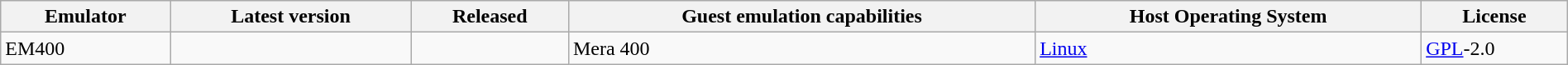<table class="wikitable sortable" style="width:100%">
<tr>
<th>Emulator</th>
<th>Latest version</th>
<th>Released</th>
<th>Guest emulation capabilities</th>
<th>Host Operating System</th>
<th>License</th>
</tr>
<tr>
<td>EM400</td>
<td></td>
<td></td>
<td>Mera 400</td>
<td><a href='#'>Linux</a></td>
<td><a href='#'>GPL</a>-2.0</td>
</tr>
</table>
